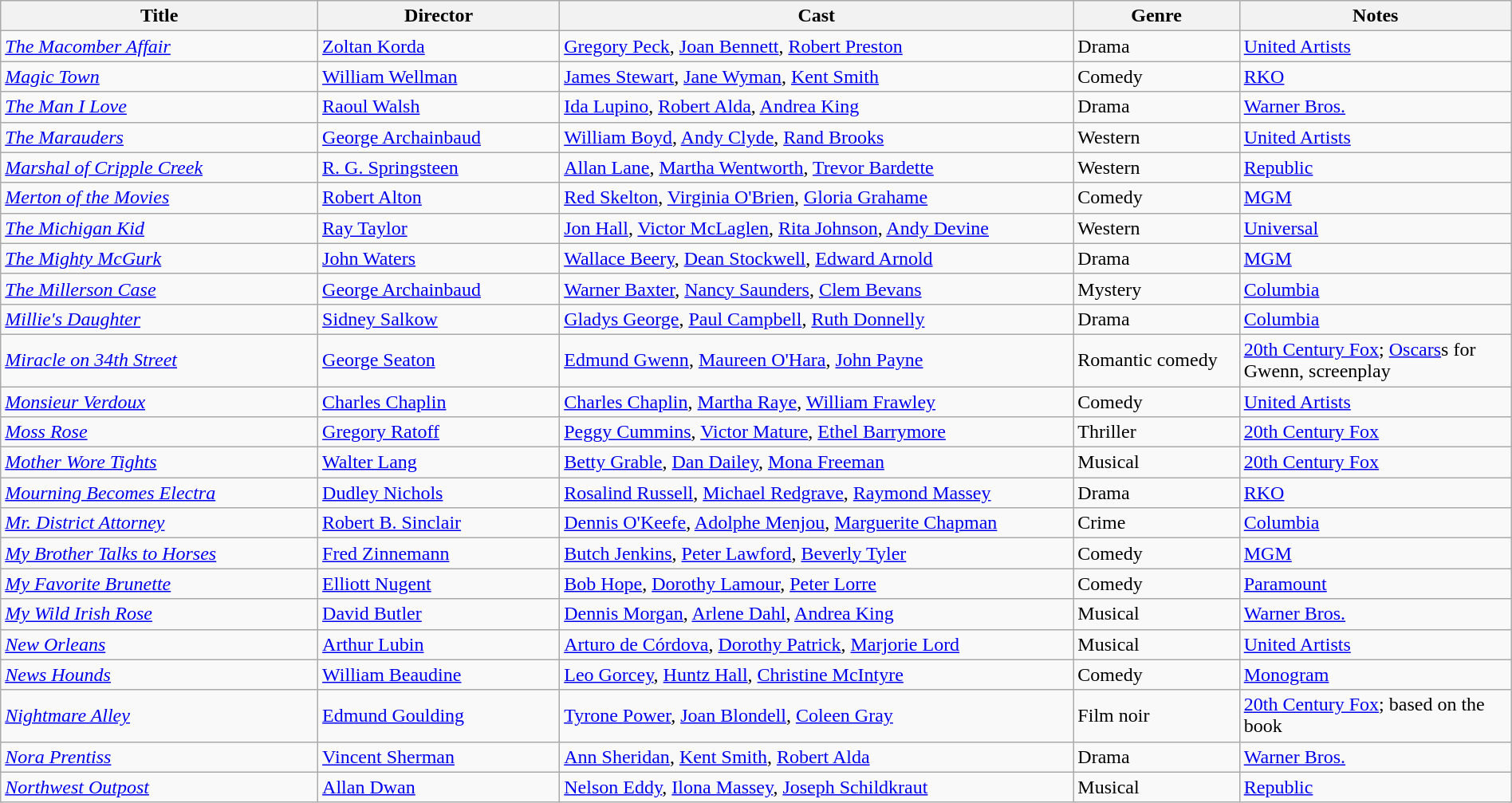<table class="wikitable" style="width:100%;">
<tr>
<th style="width:21%;">Title</th>
<th style="width:16%;">Director</th>
<th style="width:34%;">Cast</th>
<th style="width:11%;">Genre</th>
<th style="width:18%;">Notes</th>
</tr>
<tr>
<td><em><a href='#'>The Macomber Affair</a></em></td>
<td><a href='#'>Zoltan Korda</a></td>
<td><a href='#'>Gregory Peck</a>, <a href='#'>Joan Bennett</a>, <a href='#'>Robert Preston</a></td>
<td>Drama</td>
<td><a href='#'>United Artists</a></td>
</tr>
<tr>
<td><em><a href='#'>Magic Town</a></em></td>
<td><a href='#'>William Wellman</a></td>
<td><a href='#'>James Stewart</a>, <a href='#'>Jane Wyman</a>, <a href='#'>Kent Smith</a></td>
<td>Comedy</td>
<td><a href='#'>RKO</a></td>
</tr>
<tr>
<td><em><a href='#'>The Man I Love</a></em></td>
<td><a href='#'>Raoul Walsh</a></td>
<td><a href='#'>Ida Lupino</a>, <a href='#'>Robert Alda</a>, <a href='#'>Andrea King</a></td>
<td>Drama</td>
<td><a href='#'>Warner Bros.</a></td>
</tr>
<tr>
<td><em><a href='#'>The Marauders</a></em></td>
<td><a href='#'>George Archainbaud</a></td>
<td><a href='#'>William Boyd</a>, <a href='#'>Andy Clyde</a>, <a href='#'>Rand Brooks</a></td>
<td>Western</td>
<td><a href='#'>United Artists</a></td>
</tr>
<tr>
<td><em><a href='#'>Marshal of Cripple Creek</a></em></td>
<td><a href='#'>R. G. Springsteen</a></td>
<td><a href='#'>Allan Lane</a>, <a href='#'>Martha Wentworth</a>, <a href='#'>Trevor Bardette</a></td>
<td>Western</td>
<td><a href='#'>Republic</a></td>
</tr>
<tr>
<td><em><a href='#'>Merton of the Movies</a></em></td>
<td><a href='#'>Robert Alton</a></td>
<td><a href='#'>Red Skelton</a>, <a href='#'>Virginia O'Brien</a>, <a href='#'>Gloria Grahame</a></td>
<td>Comedy</td>
<td><a href='#'>MGM</a></td>
</tr>
<tr>
<td><em><a href='#'>The Michigan Kid</a></em></td>
<td><a href='#'>Ray Taylor</a></td>
<td><a href='#'>Jon Hall</a>, <a href='#'>Victor McLaglen</a>, <a href='#'>Rita Johnson</a>, <a href='#'>Andy Devine</a></td>
<td>Western</td>
<td><a href='#'>Universal</a></td>
</tr>
<tr>
<td><em><a href='#'>The Mighty McGurk</a></em></td>
<td><a href='#'>John Waters</a></td>
<td><a href='#'>Wallace Beery</a>, <a href='#'>Dean Stockwell</a>, <a href='#'>Edward Arnold</a></td>
<td>Drama</td>
<td><a href='#'>MGM</a></td>
</tr>
<tr>
<td><em><a href='#'>The Millerson Case</a></em></td>
<td><a href='#'>George Archainbaud</a></td>
<td><a href='#'>Warner Baxter</a>, <a href='#'>Nancy Saunders</a>, <a href='#'>Clem Bevans</a></td>
<td>Mystery</td>
<td><a href='#'>Columbia</a></td>
</tr>
<tr>
<td><em><a href='#'>Millie's Daughter</a></em></td>
<td><a href='#'>Sidney Salkow</a></td>
<td><a href='#'>Gladys George</a>, <a href='#'>Paul Campbell</a>, <a href='#'>Ruth Donnelly</a></td>
<td>Drama</td>
<td><a href='#'>Columbia</a></td>
</tr>
<tr>
<td><em><a href='#'>Miracle on 34th Street</a></em></td>
<td><a href='#'>George Seaton</a></td>
<td><a href='#'>Edmund Gwenn</a>, <a href='#'>Maureen O'Hara</a>, <a href='#'>John Payne</a></td>
<td>Romantic comedy</td>
<td><a href='#'>20th Century Fox</a>; <a href='#'>Oscars</a>s for Gwenn, screenplay</td>
</tr>
<tr>
<td><em><a href='#'>Monsieur Verdoux</a></em></td>
<td><a href='#'>Charles Chaplin</a></td>
<td><a href='#'>Charles Chaplin</a>, <a href='#'>Martha Raye</a>, <a href='#'>William Frawley</a></td>
<td>Comedy</td>
<td><a href='#'>United Artists</a></td>
</tr>
<tr>
<td><em><a href='#'>Moss Rose</a></em></td>
<td><a href='#'>Gregory Ratoff</a></td>
<td><a href='#'>Peggy Cummins</a>, <a href='#'>Victor Mature</a>, <a href='#'>Ethel Barrymore</a></td>
<td>Thriller</td>
<td><a href='#'>20th Century Fox</a></td>
</tr>
<tr>
<td><em><a href='#'>Mother Wore Tights</a></em></td>
<td><a href='#'>Walter Lang</a></td>
<td><a href='#'>Betty Grable</a>, <a href='#'>Dan Dailey</a>, <a href='#'>Mona Freeman</a></td>
<td>Musical</td>
<td><a href='#'>20th Century Fox</a></td>
</tr>
<tr>
<td><em><a href='#'>Mourning Becomes Electra</a></em></td>
<td><a href='#'>Dudley Nichols</a></td>
<td><a href='#'>Rosalind Russell</a>, <a href='#'>Michael Redgrave</a>, <a href='#'>Raymond Massey</a></td>
<td>Drama</td>
<td><a href='#'>RKO</a></td>
</tr>
<tr>
<td><em><a href='#'>Mr. District Attorney</a></em></td>
<td><a href='#'>Robert B. Sinclair</a></td>
<td><a href='#'>Dennis O'Keefe</a>, <a href='#'>Adolphe Menjou</a>, <a href='#'>Marguerite Chapman</a></td>
<td>Crime</td>
<td><a href='#'>Columbia</a></td>
</tr>
<tr>
<td><em><a href='#'>My Brother Talks to Horses</a></em></td>
<td><a href='#'>Fred Zinnemann</a></td>
<td><a href='#'>Butch Jenkins</a>, <a href='#'>Peter Lawford</a>, <a href='#'>Beverly Tyler</a></td>
<td>Comedy</td>
<td><a href='#'>MGM</a></td>
</tr>
<tr>
<td><em><a href='#'>My Favorite Brunette</a></em></td>
<td><a href='#'>Elliott Nugent</a></td>
<td><a href='#'>Bob Hope</a>, <a href='#'>Dorothy Lamour</a>, <a href='#'>Peter Lorre</a></td>
<td>Comedy</td>
<td><a href='#'>Paramount</a></td>
</tr>
<tr>
<td><em><a href='#'>My Wild Irish Rose</a></em></td>
<td><a href='#'>David Butler</a></td>
<td><a href='#'>Dennis Morgan</a>, <a href='#'>Arlene Dahl</a>, <a href='#'>Andrea King</a></td>
<td>Musical</td>
<td><a href='#'>Warner Bros.</a></td>
</tr>
<tr>
<td><em><a href='#'>New Orleans</a></em></td>
<td><a href='#'>Arthur Lubin</a></td>
<td><a href='#'>Arturo de Córdova</a>, <a href='#'>Dorothy Patrick</a>, <a href='#'>Marjorie Lord</a></td>
<td>Musical</td>
<td><a href='#'>United Artists</a></td>
</tr>
<tr>
<td><em><a href='#'>News Hounds</a></em></td>
<td><a href='#'>William Beaudine</a></td>
<td><a href='#'>Leo Gorcey</a>, <a href='#'>Huntz Hall</a>, <a href='#'>Christine McIntyre</a></td>
<td>Comedy</td>
<td><a href='#'>Monogram</a></td>
</tr>
<tr>
<td><em><a href='#'>Nightmare Alley</a></em></td>
<td><a href='#'>Edmund Goulding</a></td>
<td><a href='#'>Tyrone Power</a>, <a href='#'>Joan Blondell</a>, <a href='#'>Coleen Gray</a></td>
<td>Film noir</td>
<td><a href='#'>20th Century Fox</a>; based on the book</td>
</tr>
<tr>
<td><em><a href='#'>Nora Prentiss</a></em></td>
<td><a href='#'>Vincent Sherman</a></td>
<td><a href='#'>Ann Sheridan</a>, <a href='#'>Kent Smith</a>, <a href='#'>Robert Alda</a></td>
<td>Drama</td>
<td><a href='#'>Warner Bros.</a></td>
</tr>
<tr>
<td><em><a href='#'>Northwest Outpost</a></em></td>
<td><a href='#'>Allan Dwan</a></td>
<td><a href='#'>Nelson Eddy</a>, <a href='#'>Ilona Massey</a>, <a href='#'>Joseph Schildkraut</a></td>
<td>Musical</td>
<td><a href='#'>Republic</a></td>
</tr>
</table>
